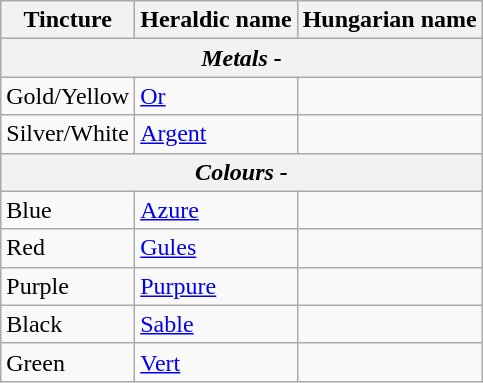<table class="wikitable">
<tr>
<th>Tincture</th>
<th>Heraldic name</th>
<th>Hungarian name</th>
</tr>
<tr>
<th colspan=3><em>Metals - </em></th>
</tr>
<tr>
<td>Gold/Yellow</td>
<td><a href='#'>Or</a></td>
<td></td>
</tr>
<tr>
<td>Silver/White</td>
<td><a href='#'>Argent</a></td>
<td></td>
</tr>
<tr>
<th colspan=3><em>Colours - </em></th>
</tr>
<tr>
<td>Blue</td>
<td><a href='#'>Azure</a></td>
<td></td>
</tr>
<tr>
<td>Red</td>
<td><a href='#'>Gules</a></td>
<td></td>
</tr>
<tr>
<td>Purple</td>
<td><a href='#'>Purpure</a></td>
<td></td>
</tr>
<tr>
<td>Black</td>
<td><a href='#'>Sable</a></td>
<td></td>
</tr>
<tr>
<td>Green</td>
<td><a href='#'>Vert</a></td>
<td></td>
</tr>
</table>
